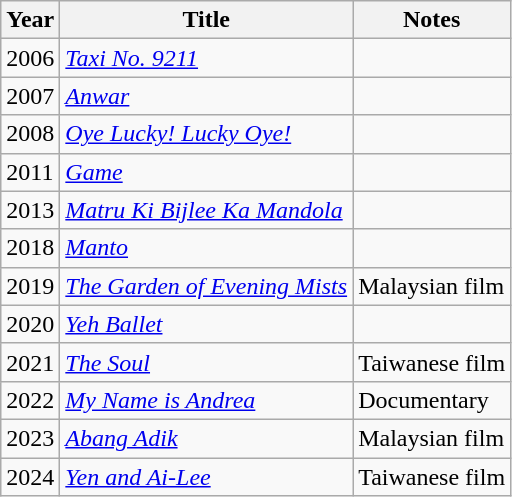<table class="wikitable">
<tr>
<th>Year</th>
<th>Title</th>
<th>Notes</th>
</tr>
<tr>
<td>2006</td>
<td><em><a href='#'>Taxi No. 9211</a></em></td>
<td></td>
</tr>
<tr>
<td>2007</td>
<td><em><a href='#'>Anwar</a></em></td>
<td></td>
</tr>
<tr>
<td>2008</td>
<td><em><a href='#'>Oye Lucky! Lucky Oye!</a></em></td>
<td></td>
</tr>
<tr>
<td>2011</td>
<td><em><a href='#'>Game</a></em></td>
<td></td>
</tr>
<tr>
<td>2013</td>
<td><em><a href='#'>Matru Ki Bijlee Ka Mandola</a></em></td>
<td></td>
</tr>
<tr>
<td>2018</td>
<td><em><a href='#'>Manto</a></em></td>
<td></td>
</tr>
<tr>
<td>2019</td>
<td><em><a href='#'>The Garden of Evening Mists</a></em></td>
<td>Malaysian film</td>
</tr>
<tr>
<td>2020</td>
<td><em><a href='#'>Yeh Ballet</a></em></td>
<td></td>
</tr>
<tr>
<td>2021</td>
<td><em><a href='#'>The Soul</a></em></td>
<td>Taiwanese film</td>
</tr>
<tr>
<td>2022</td>
<td><em><a href='#'>My Name is Andrea</a></em></td>
<td>Documentary</td>
</tr>
<tr>
<td>2023</td>
<td><em><a href='#'>Abang Adik</a></em></td>
<td>Malaysian film</td>
</tr>
<tr>
<td>2024</td>
<td><em><a href='#'>Yen and Ai-Lee</a></em></td>
<td>Taiwanese film</td>
</tr>
</table>
